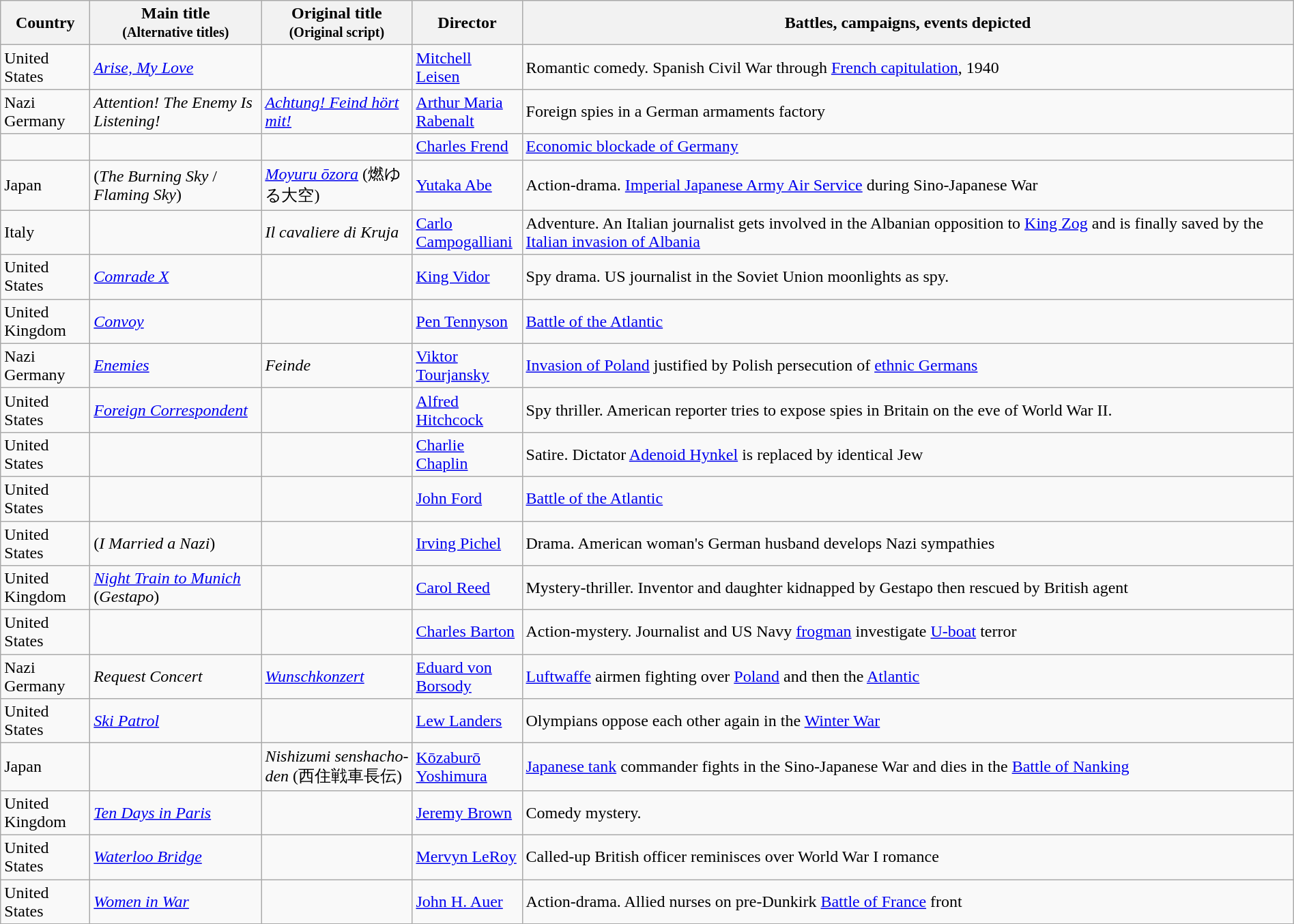<table class="wikitable sortable" style="width:100%;">
<tr>
<th width= 80>Country</th>
<th width=160>Main title<br><small>(Alternative titles)</small></th>
<th width=140>Original title<br><small>(Original script)</small></th>
<th width=100>Director</th>
<th class="unsortable">Battles, campaigns, events depicted</th>
</tr>
<tr>
<td>United States</td>
<td><em><a href='#'>Arise, My Love</a></em></td>
<td></td>
<td><a href='#'>Mitchell Leisen</a></td>
<td>Romantic comedy. Spanish Civil War through <a href='#'>French capitulation</a>, 1940</td>
</tr>
<tr>
<td>Nazi Germany</td>
<td><em>Attention! The Enemy Is Listening!</em> </td>
<td><em><a href='#'>Achtung! Feind hört mit!</a></em></td>
<td><a href='#'>Arthur Maria Rabenalt</a></td>
<td>Foreign spies in a German armaments factory</td>
</tr>
<tr>
<td></td>
<td><em></em></td>
<td></td>
<td><a href='#'>Charles Frend</a></td>
<td><a href='#'>Economic blockade of Germany</a></td>
</tr>
<tr>
<td>Japan</td>
<td><em></em>  (<em>The Burning Sky</em> / <em>Flaming Sky</em>)</td>
<td><em><a href='#'>Moyuru ōzora</a></em> (燃ゆる大空)</td>
<td><a href='#'>Yutaka Abe</a></td>
<td>Action-drama. <a href='#'>Imperial Japanese Army Air Service</a> during Sino-Japanese War</td>
</tr>
<tr>
<td>Italy</td>
<td><em></em> </td>
<td><em>Il cavaliere di Kruja</em></td>
<td><a href='#'>Carlo Campogalliani</a></td>
<td>Adventure. An Italian journalist gets involved in the Albanian opposition to <a href='#'>King Zog</a> and is finally saved by the <a href='#'>Italian invasion of Albania</a></td>
</tr>
<tr>
<td>United States</td>
<td><em><a href='#'>Comrade X</a></em></td>
<td></td>
<td><a href='#'>King Vidor</a></td>
<td>Spy drama. US journalist in the Soviet Union moonlights as spy.</td>
</tr>
<tr>
<td>United Kingdom</td>
<td><em><a href='#'>Convoy</a></em></td>
<td></td>
<td><a href='#'>Pen Tennyson</a></td>
<td><a href='#'>Battle of the Atlantic</a></td>
</tr>
<tr>
<td>Nazi Germany</td>
<td><em><a href='#'>Enemies</a></em> </td>
<td><em>Feinde</em></td>
<td><a href='#'>Viktor Tourjansky</a></td>
<td><a href='#'>Invasion of Poland</a> justified by Polish persecution of <a href='#'>ethnic Germans</a></td>
</tr>
<tr>
<td>United States</td>
<td><em><a href='#'>Foreign Correspondent</a></em></td>
<td></td>
<td><a href='#'>Alfred Hitchcock</a></td>
<td>Spy thriller. American reporter tries to expose spies in Britain on the eve of World War II.</td>
</tr>
<tr>
<td>United States</td>
<td><em></em></td>
<td></td>
<td><a href='#'>Charlie Chaplin</a></td>
<td>Satire. Dictator <a href='#'>Adenoid Hynkel</a> is replaced by identical Jew</td>
</tr>
<tr>
<td>United States</td>
<td><em></em></td>
<td></td>
<td><a href='#'>John Ford</a></td>
<td><a href='#'>Battle of the Atlantic</a></td>
</tr>
<tr>
<td>United States</td>
<td><em></em> (<em>I Married a Nazi</em>)</td>
<td></td>
<td><a href='#'>Irving Pichel</a></td>
<td>Drama. American woman's German husband develops Nazi sympathies</td>
</tr>
<tr>
<td>United Kingdom</td>
<td><em><a href='#'>Night Train to Munich</a></em> (<em>Gestapo</em>)</td>
<td></td>
<td><a href='#'>Carol Reed</a></td>
<td>Mystery-thriller. Inventor and daughter kidnapped by Gestapo then rescued by British agent</td>
</tr>
<tr>
<td>United States</td>
<td><em></em></td>
<td></td>
<td><a href='#'>Charles Barton</a></td>
<td>Action-mystery. Journalist and US Navy <a href='#'>frogman</a> investigate <a href='#'>U-boat</a> terror</td>
</tr>
<tr>
<td>Nazi Germany</td>
<td><em>Request Concert</em></td>
<td><em><a href='#'>Wunschkonzert</a></em></td>
<td><a href='#'>Eduard von Borsody</a></td>
<td><a href='#'>Luftwaffe</a> airmen fighting over <a href='#'>Poland</a> and then the <a href='#'>Atlantic</a></td>
</tr>
<tr>
<td>United States</td>
<td><em><a href='#'>Ski Patrol</a></em></td>
<td></td>
<td><a href='#'>Lew Landers</a></td>
<td>Olympians oppose each other again in the <a href='#'>Winter War</a></td>
</tr>
<tr>
<td>Japan</td>
<td><em></em></td>
<td><em>Nishizumi senshacho-den</em> (西住戦車長伝)</td>
<td><a href='#'>Kōzaburō Yoshimura</a></td>
<td><a href='#'>Japanese tank</a> commander fights in the Sino-Japanese War and dies in the <a href='#'>Battle of Nanking</a></td>
</tr>
<tr>
<td>United Kingdom</td>
<td><em><a href='#'>Ten Days in Paris</a></em></td>
<td></td>
<td><a href='#'>Jeremy Brown</a></td>
<td>Comedy mystery.</td>
</tr>
<tr>
<td>United States</td>
<td><em><a href='#'>Waterloo Bridge</a></em></td>
<td></td>
<td><a href='#'>Mervyn LeRoy</a></td>
<td>Called-up British officer reminisces over World War I romance </td>
</tr>
<tr>
<td>United States</td>
<td><em><a href='#'>Women in War</a></em></td>
<td></td>
<td><a href='#'>John H. Auer</a></td>
<td>Action-drama. Allied nurses on pre-Dunkirk <a href='#'>Battle of France</a> front</td>
</tr>
</table>
